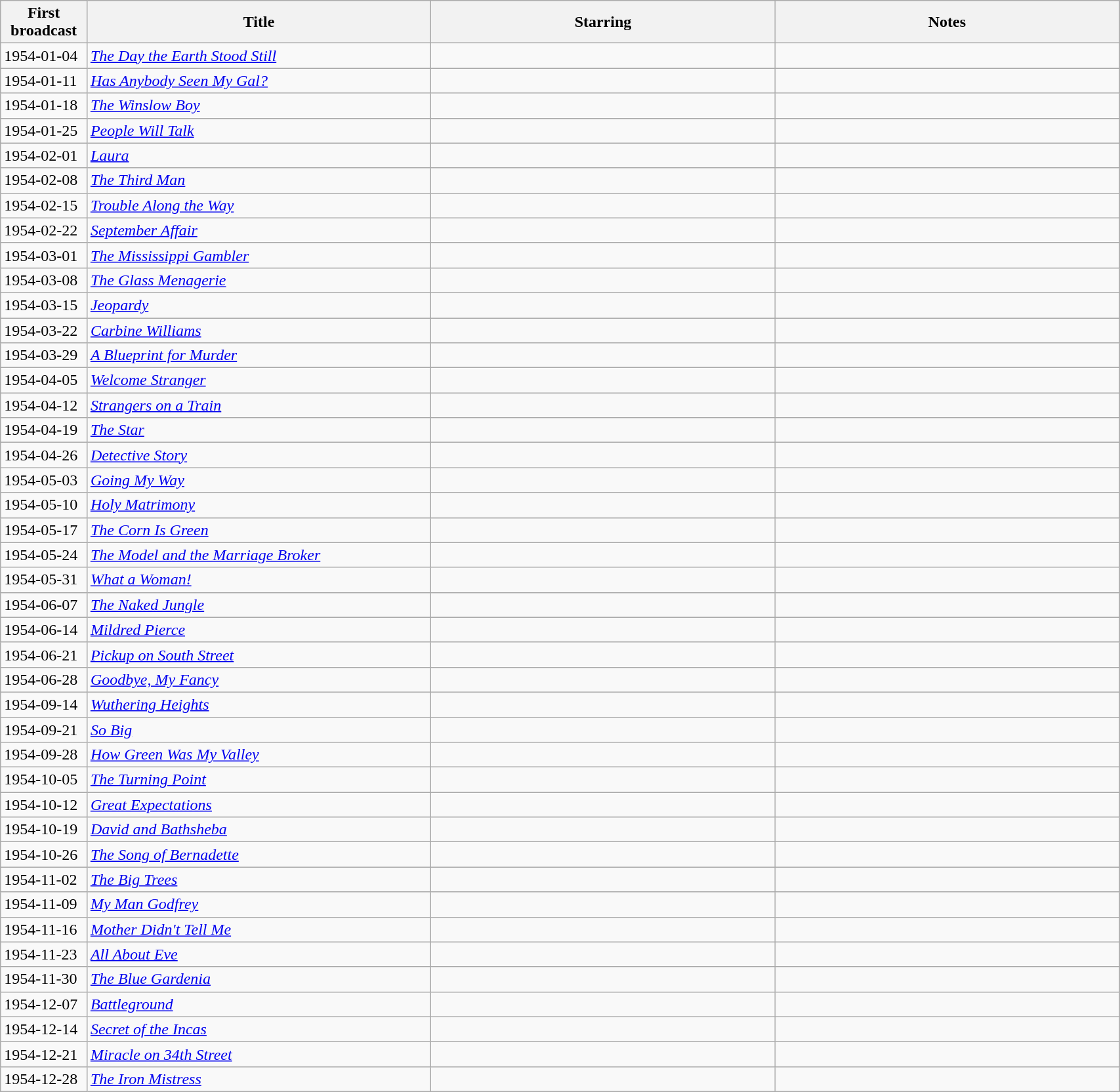<table class="wikitable sortable plainrowheaders" width=90%>
<tr>
<th width=5% scope="col">First broadcast</th>
<th width=25% scope="col">Title</th>
<th width=25% scope="col">Starring</th>
<th width=25% scope="col">Notes</th>
</tr>
<tr>
<td rowspan=>1954-01-04</td>
<td scope="row"><em><a href='#'>The Day the Earth Stood Still</a></em></td>
<td></td>
<td></td>
</tr>
<tr>
<td rowspan=>1954-01-11</td>
<td scope="row"><em><a href='#'>Has Anybody Seen My Gal?</a></em></td>
<td></td>
<td></td>
</tr>
<tr>
<td rowspan=>1954-01-18</td>
<td scope="row"><em><a href='#'>The Winslow Boy</a></em></td>
<td></td>
<td></td>
</tr>
<tr>
<td rowspan=>1954-01-25</td>
<td scope="row"><em><a href='#'>People Will Talk</a></em></td>
<td></td>
<td></td>
</tr>
<tr>
<td rowspan=>1954-02-01</td>
<td scope="row"><em><a href='#'>Laura</a></em></td>
<td></td>
<td></td>
</tr>
<tr>
<td rowspan=>1954-02-08</td>
<td scope="row"><em><a href='#'>The Third Man</a></em></td>
<td></td>
<td></td>
</tr>
<tr>
<td rowspan=>1954-02-15</td>
<td scope="row"><em><a href='#'>Trouble Along the Way</a></em></td>
<td></td>
<td></td>
</tr>
<tr>
<td rowspan=>1954-02-22</td>
<td scope="row"><em><a href='#'>September Affair</a></em></td>
<td></td>
<td></td>
</tr>
<tr>
<td rowspan=>1954-03-01</td>
<td scope="row"><em><a href='#'>The Mississippi Gambler</a></em></td>
<td></td>
<td></td>
</tr>
<tr>
<td rowspan=>1954-03-08</td>
<td scope="row"><em><a href='#'>The Glass Menagerie</a></em></td>
<td></td>
<td></td>
</tr>
<tr>
<td rowspan=>1954-03-15</td>
<td scope="row"><em><a href='#'>Jeopardy</a></em></td>
<td></td>
<td></td>
</tr>
<tr>
<td rowspan=>1954-03-22</td>
<td scope="row"><em><a href='#'>Carbine Williams</a></em></td>
<td></td>
<td></td>
</tr>
<tr>
<td rowspan=>1954-03-29</td>
<td scope="row"><em><a href='#'>A Blueprint for Murder</a></em></td>
<td></td>
<td></td>
</tr>
<tr>
<td rowspan=>1954-04-05</td>
<td scope="row"><em><a href='#'>Welcome Stranger</a></em></td>
<td></td>
<td></td>
</tr>
<tr>
<td rowspan=>1954-04-12</td>
<td scope="row"><em><a href='#'>Strangers on a Train</a></em></td>
<td></td>
<td></td>
</tr>
<tr>
<td rowspan=>1954-04-19</td>
<td scope="row"><em><a href='#'>The Star</a></em></td>
<td></td>
<td></td>
</tr>
<tr>
<td rowspan=>1954-04-26</td>
<td scope="row"><em><a href='#'>Detective Story</a></em></td>
<td></td>
<td></td>
</tr>
<tr>
<td rowspan=>1954-05-03</td>
<td scope="row"><em><a href='#'>Going My Way</a></em></td>
<td></td>
<td></td>
</tr>
<tr>
<td rowspan=>1954-05-10</td>
<td scope="row"><em><a href='#'>Holy Matrimony</a></em></td>
<td></td>
<td></td>
</tr>
<tr>
<td rowspan=>1954-05-17</td>
<td scope="row"><em><a href='#'>The Corn Is Green</a></em></td>
<td></td>
<td></td>
</tr>
<tr>
<td rowspan=>1954-05-24</td>
<td scope="row"><em><a href='#'>The Model and the Marriage Broker</a></em></td>
<td></td>
<td></td>
</tr>
<tr>
<td rowspan=>1954-05-31</td>
<td scope="row"><em><a href='#'>What a Woman!</a></em></td>
<td></td>
<td></td>
</tr>
<tr>
<td rowspan=>1954-06-07</td>
<td scope="row"><em><a href='#'>The Naked Jungle</a></em></td>
<td></td>
<td></td>
</tr>
<tr>
<td rowspan=>1954-06-14</td>
<td scope="row"><em><a href='#'>Mildred Pierce</a></em></td>
<td></td>
<td></td>
</tr>
<tr>
<td rowspan=>1954-06-21</td>
<td scope="row"><em><a href='#'>Pickup on South Street</a></em></td>
<td></td>
<td></td>
</tr>
<tr>
<td rowspan=>1954-06-28</td>
<td scope="row"><em><a href='#'>Goodbye, My Fancy</a></em></td>
<td></td>
<td></td>
</tr>
<tr>
<td rowspan=>1954-09-14</td>
<td scope="row"><em><a href='#'>Wuthering Heights</a></em></td>
<td></td>
<td></td>
</tr>
<tr>
<td rowspan=>1954-09-21</td>
<td scope="row"><em><a href='#'>So Big</a></em></td>
<td></td>
<td></td>
</tr>
<tr>
<td rowspan=>1954-09-28</td>
<td scope="row"><em><a href='#'>How Green Was My Valley</a></em></td>
<td></td>
<td></td>
</tr>
<tr>
<td rowspan=>1954-10-05</td>
<td scope="row"><em><a href='#'>The Turning Point</a></em></td>
<td></td>
<td></td>
</tr>
<tr>
<td rowspan=>1954-10-12</td>
<td scope="row"><em><a href='#'>Great Expectations</a></em></td>
<td></td>
<td></td>
</tr>
<tr>
<td rowspan=>1954-10-19</td>
<td scope="row"><em><a href='#'>David and Bathsheba</a></em></td>
<td></td>
<td></td>
</tr>
<tr>
<td rowspan=>1954-10-26</td>
<td scope="row"><em><a href='#'>The Song of Bernadette</a></em></td>
<td></td>
<td></td>
</tr>
<tr>
<td rowspan=>1954-11-02</td>
<td scope="row"><em><a href='#'>The Big Trees</a></em></td>
<td></td>
<td></td>
</tr>
<tr>
<td rowspan=>1954-11-09</td>
<td scope="row"><em><a href='#'>My Man Godfrey</a></em></td>
<td></td>
<td></td>
</tr>
<tr>
<td rowspan=>1954-11-16</td>
<td scope="row"><em><a href='#'>Mother Didn't Tell Me</a></em></td>
<td></td>
<td></td>
</tr>
<tr>
<td rowspan=>1954-11-23</td>
<td scope="row"><em><a href='#'>All About Eve</a></em></td>
<td></td>
</tr>
<tr>
<td rowspan=>1954-11-30</td>
<td scope="row"><em><a href='#'>The Blue Gardenia</a></em></td>
<td></td>
<td></td>
</tr>
<tr>
<td rowspan=>1954-12-07</td>
<td scope="row"><em><a href='#'>Battleground</a></em></td>
<td></td>
<td></td>
</tr>
<tr>
<td rowspan=>1954-12-14</td>
<td scope="row"><em><a href='#'>Secret of the Incas</a></em></td>
<td></td>
<td></td>
</tr>
<tr>
<td rowspan=>1954-12-21</td>
<td scope="row"><em><a href='#'>Miracle on 34th Street</a></em></td>
<td></td>
<td></td>
</tr>
<tr>
<td rowspan=>1954-12-28</td>
<td scope="row"><em><a href='#'>The Iron Mistress</a></em></td>
<td></td>
<td></td>
</tr>
</table>
